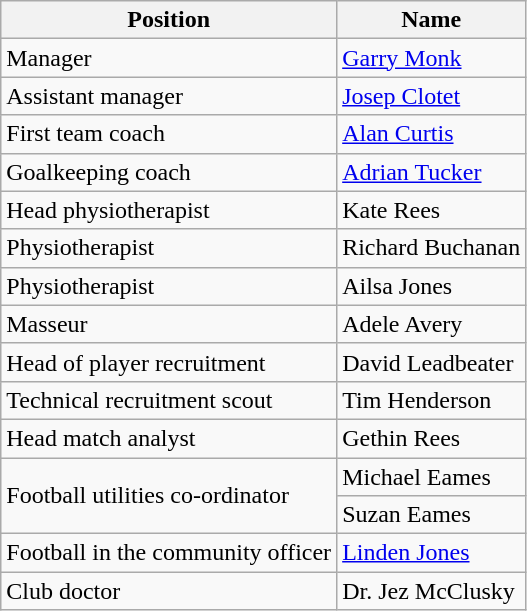<table class="wikitable" style="text-align: left">
<tr>
<th>Position</th>
<th>Name</th>
</tr>
<tr>
<td>Manager</td>
<td> <a href='#'>Garry Monk</a></td>
</tr>
<tr>
<td>Assistant manager</td>
<td> <a href='#'>Josep Clotet</a></td>
</tr>
<tr>
<td>First team coach</td>
<td> <a href='#'>Alan Curtis</a></td>
</tr>
<tr>
<td>Goalkeeping coach</td>
<td> <a href='#'>Adrian Tucker</a></td>
</tr>
<tr>
<td>Head physiotherapist</td>
<td> Kate Rees</td>
</tr>
<tr>
<td>Physiotherapist</td>
<td> Richard Buchanan</td>
</tr>
<tr>
<td>Physiotherapist</td>
<td> Ailsa Jones</td>
</tr>
<tr>
<td>Masseur</td>
<td> Adele Avery</td>
</tr>
<tr>
<td>Head of player recruitment</td>
<td> David Leadbeater</td>
</tr>
<tr>
<td>Technical recruitment scout</td>
<td> Tim Henderson</td>
</tr>
<tr>
<td>Head match analyst</td>
<td> Gethin Rees</td>
</tr>
<tr>
<td rowspan=2>Football utilities co-ordinator</td>
<td> Michael Eames</td>
</tr>
<tr>
<td> Suzan Eames</td>
</tr>
<tr>
<td>Football in the community officer</td>
<td> <a href='#'>Linden Jones</a></td>
</tr>
<tr>
<td>Club doctor</td>
<td> Dr. Jez McClusky</td>
</tr>
</table>
